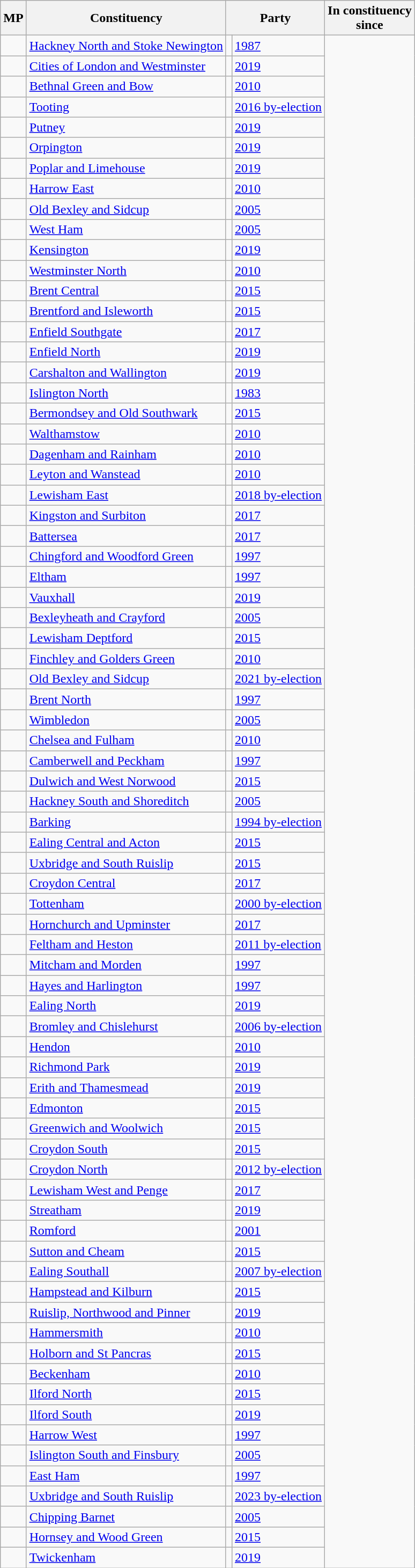<table class="wikitable sortable">
<tr>
<th>MP</th>
<th>Constituency</th>
<th colspan=2>Party</th>
<th>In constituency<br>since</th>
</tr>
<tr>
<td></td>
<td><a href='#'>Hackney North and Stoke Newington</a></td>
<td></td>
<td><a href='#'>1987</a></td>
</tr>
<tr>
<td></td>
<td><a href='#'>Cities of London and Westminster</a></td>
<td></td>
<td><a href='#'>2019</a></td>
</tr>
<tr>
<td></td>
<td><a href='#'>Bethnal Green and Bow</a></td>
<td></td>
<td><a href='#'>2010</a></td>
</tr>
<tr>
<td></td>
<td><a href='#'>Tooting</a></td>
<td></td>
<td><a href='#'>2016 by-election</a></td>
</tr>
<tr>
<td></td>
<td><a href='#'>Putney</a></td>
<td></td>
<td><a href='#'>2019</a></td>
</tr>
<tr>
<td></td>
<td><a href='#'>Orpington</a></td>
<td></td>
<td><a href='#'>2019</a></td>
</tr>
<tr>
<td></td>
<td><a href='#'>Poplar and Limehouse</a></td>
<td></td>
<td><a href='#'>2019</a></td>
</tr>
<tr>
<td></td>
<td><a href='#'>Harrow East</a></td>
<td></td>
<td><a href='#'>2010</a></td>
</tr>
<tr>
<td><em></em></td>
<td><a href='#'>Old Bexley and Sidcup</a></td>
<td></td>
<td><a href='#'>2005</a></td>
</tr>
<tr>
<td></td>
<td><a href='#'>West Ham</a></td>
<td></td>
<td><a href='#'>2005</a></td>
</tr>
<tr>
<td></td>
<td><a href='#'>Kensington</a></td>
<td></td>
<td><a href='#'>2019</a></td>
</tr>
<tr>
<td></td>
<td><a href='#'>Westminster North</a></td>
<td></td>
<td><a href='#'>2010</a></td>
</tr>
<tr>
<td></td>
<td><a href='#'>Brent Central</a></td>
<td></td>
<td><a href='#'>2015</a></td>
</tr>
<tr>
<td></td>
<td><a href='#'>Brentford and Isleworth</a></td>
<td></td>
<td><a href='#'>2015</a></td>
</tr>
<tr>
<td></td>
<td><a href='#'>Enfield Southgate</a></td>
<td></td>
<td><a href='#'>2017</a></td>
</tr>
<tr>
<td></td>
<td><a href='#'>Enfield North</a></td>
<td></td>
<td><a href='#'>2019</a></td>
</tr>
<tr>
<td></td>
<td><a href='#'>Carshalton and Wallington</a></td>
<td></td>
<td><a href='#'>2019</a></td>
</tr>
<tr>
<td></td>
<td><a href='#'>Islington North</a></td>
<td></td>
<td><a href='#'>1983</a></td>
</tr>
<tr>
<td></td>
<td><a href='#'>Bermondsey and Old Southwark</a></td>
<td></td>
<td><a href='#'>2015</a></td>
</tr>
<tr>
<td></td>
<td><a href='#'>Walthamstow</a></td>
<td></td>
<td><a href='#'>2010</a></td>
</tr>
<tr>
<td></td>
<td><a href='#'>Dagenham and Rainham</a></td>
<td></td>
<td><a href='#'>2010</a></td>
</tr>
<tr>
<td></td>
<td><a href='#'>Leyton and Wanstead</a></td>
<td></td>
<td><a href='#'>2010</a></td>
</tr>
<tr>
<td></td>
<td><a href='#'>Lewisham East</a></td>
<td></td>
<td><a href='#'>2018 by-election</a></td>
</tr>
<tr>
<td></td>
<td><a href='#'>Kingston and Surbiton</a></td>
<td></td>
<td><a href='#'>2017</a></td>
</tr>
<tr>
<td></td>
<td><a href='#'>Battersea</a></td>
<td></td>
<td><a href='#'>2017</a></td>
</tr>
<tr>
<td></td>
<td><a href='#'>Chingford and Woodford Green</a></td>
<td></td>
<td><a href='#'>1997</a></td>
</tr>
<tr>
<td></td>
<td><a href='#'>Eltham</a></td>
<td></td>
<td><a href='#'>1997</a></td>
</tr>
<tr>
<td></td>
<td><a href='#'>Vauxhall</a></td>
<td></td>
<td><a href='#'>2019</a></td>
</tr>
<tr>
<td></td>
<td><a href='#'>Bexleyheath and Crayford</a></td>
<td></td>
<td><a href='#'>2005</a></td>
</tr>
<tr>
<td></td>
<td><a href='#'>Lewisham Deptford</a></td>
<td></td>
<td><a href='#'>2015</a></td>
</tr>
<tr>
<td></td>
<td><a href='#'>Finchley and Golders Green</a></td>
<td></td>
<td><a href='#'>2010</a></td>
</tr>
<tr>
<td></td>
<td><a href='#'>Old Bexley and Sidcup</a></td>
<td></td>
<td><a href='#'>2021 by-election</a></td>
</tr>
<tr>
<td></td>
<td><a href='#'>Brent North</a></td>
<td></td>
<td><a href='#'>1997</a></td>
</tr>
<tr>
<td></td>
<td><a href='#'>Wimbledon</a></td>
<td></td>
<td><a href='#'>2005</a></td>
</tr>
<tr>
<td></td>
<td><a href='#'>Chelsea and Fulham</a></td>
<td></td>
<td><a href='#'>2010</a></td>
</tr>
<tr>
<td></td>
<td><a href='#'>Camberwell and Peckham</a></td>
<td></td>
<td><a href='#'>1997</a></td>
</tr>
<tr>
<td></td>
<td><a href='#'>Dulwich and West Norwood</a></td>
<td></td>
<td><a href='#'>2015</a></td>
</tr>
<tr>
<td></td>
<td><a href='#'>Hackney South and Shoreditch</a></td>
<td></td>
<td><a href='#'>2005</a></td>
</tr>
<tr>
<td></td>
<td><a href='#'>Barking</a></td>
<td></td>
<td><a href='#'>1994 by-election</a></td>
</tr>
<tr>
<td></td>
<td><a href='#'>Ealing Central and Acton</a></td>
<td></td>
<td><a href='#'>2015</a></td>
</tr>
<tr>
<td><em></em></td>
<td><a href='#'>Uxbridge and South Ruislip</a></td>
<td></td>
<td><a href='#'>2015</a></td>
</tr>
<tr>
<td></td>
<td><a href='#'>Croydon Central</a></td>
<td></td>
<td><a href='#'>2017</a></td>
</tr>
<tr>
<td></td>
<td><a href='#'>Tottenham</a></td>
<td></td>
<td><a href='#'>2000 by-election</a></td>
</tr>
<tr>
<td></td>
<td><a href='#'>Hornchurch and Upminster</a></td>
<td></td>
<td><a href='#'>2017</a></td>
</tr>
<tr>
<td></td>
<td><a href='#'>Feltham and Heston</a></td>
<td></td>
<td><a href='#'>2011 by-election</a></td>
</tr>
<tr>
<td></td>
<td><a href='#'>Mitcham and Morden</a></td>
<td></td>
<td><a href='#'>1997</a></td>
</tr>
<tr>
<td></td>
<td><a href='#'>Hayes and Harlington</a></td>
<td></td>
<td><a href='#'>1997</a></td>
</tr>
<tr>
<td></td>
<td><a href='#'>Ealing North</a></td>
<td></td>
<td><a href='#'>2019</a></td>
</tr>
<tr>
<td></td>
<td><a href='#'>Bromley and Chislehurst</a></td>
<td></td>
<td><a href='#'>2006 by-election</a></td>
</tr>
<tr>
<td></td>
<td><a href='#'>Hendon</a></td>
<td></td>
<td><a href='#'>2010</a></td>
</tr>
<tr>
<td></td>
<td><a href='#'>Richmond Park</a></td>
<td></td>
<td><a href='#'>2019</a></td>
</tr>
<tr>
<td></td>
<td><a href='#'>Erith and Thamesmead</a></td>
<td></td>
<td><a href='#'>2019</a></td>
</tr>
<tr>
<td></td>
<td><a href='#'>Edmonton</a></td>
<td></td>
<td><a href='#'>2015</a></td>
</tr>
<tr>
<td></td>
<td><a href='#'>Greenwich and Woolwich</a></td>
<td></td>
<td><a href='#'>2015</a></td>
</tr>
<tr>
<td></td>
<td><a href='#'>Croydon South</a></td>
<td></td>
<td><a href='#'>2015</a></td>
</tr>
<tr>
<td></td>
<td><a href='#'>Croydon North</a></td>
<td></td>
<td><a href='#'>2012 by-election</a></td>
</tr>
<tr>
<td></td>
<td><a href='#'>Lewisham West and Penge</a></td>
<td></td>
<td><a href='#'>2017</a></td>
</tr>
<tr>
<td></td>
<td><a href='#'>Streatham</a></td>
<td></td>
<td><a href='#'>2019</a></td>
</tr>
<tr>
<td></td>
<td><a href='#'>Romford</a></td>
<td></td>
<td><a href='#'>2001</a></td>
</tr>
<tr>
<td></td>
<td><a href='#'>Sutton and Cheam</a></td>
<td></td>
<td><a href='#'>2015</a></td>
</tr>
<tr>
<td></td>
<td><a href='#'>Ealing Southall</a></td>
<td></td>
<td><a href='#'>2007 by-election</a></td>
</tr>
<tr>
<td></td>
<td><a href='#'>Hampstead and Kilburn</a></td>
<td></td>
<td><a href='#'>2015</a></td>
</tr>
<tr>
<td></td>
<td><a href='#'>Ruislip, Northwood and Pinner</a></td>
<td></td>
<td><a href='#'>2019</a></td>
</tr>
<tr>
<td></td>
<td><a href='#'>Hammersmith</a></td>
<td></td>
<td><a href='#'>2010</a></td>
</tr>
<tr>
<td></td>
<td><a href='#'>Holborn and St Pancras</a></td>
<td></td>
<td><a href='#'>2015</a></td>
</tr>
<tr>
<td></td>
<td><a href='#'>Beckenham</a></td>
<td></td>
<td><a href='#'>2010</a></td>
</tr>
<tr>
<td></td>
<td><a href='#'>Ilford North</a></td>
<td></td>
<td><a href='#'>2015</a></td>
</tr>
<tr>
<td></td>
<td><a href='#'>Ilford South</a></td>
<td></td>
<td><a href='#'>2019</a></td>
</tr>
<tr>
<td></td>
<td><a href='#'>Harrow West</a></td>
<td></td>
<td><a href='#'>1997</a></td>
</tr>
<tr>
<td></td>
<td><a href='#'>Islington South and Finsbury</a></td>
<td></td>
<td><a href='#'>2005</a></td>
</tr>
<tr>
<td></td>
<td><a href='#'>East Ham</a></td>
<td></td>
<td><a href='#'>1997</a></td>
</tr>
<tr>
<td></td>
<td><a href='#'>Uxbridge and South Ruislip</a></td>
<td></td>
<td><a href='#'>2023 by-election</a></td>
</tr>
<tr>
<td></td>
<td><a href='#'>Chipping Barnet</a></td>
<td></td>
<td><a href='#'>2005</a></td>
</tr>
<tr>
<td></td>
<td><a href='#'>Hornsey and Wood Green</a></td>
<td></td>
<td><a href='#'>2015</a></td>
</tr>
<tr>
<td></td>
<td><a href='#'>Twickenham</a></td>
<td></td>
<td><a href='#'>2019</a></td>
</tr>
</table>
